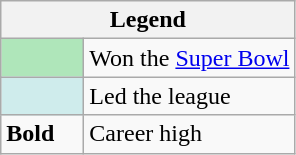<table class="wikitable">
<tr>
<th colspan="2">Legend</th>
</tr>
<tr>
<td style="background:#afe6ba; width:3em;"></td>
<td>Won the <a href='#'>Super Bowl</a></td>
</tr>
<tr>
<td style="background:#cfecec; width:3em;"></td>
<td>Led the league</td>
</tr>
<tr>
<td><strong>Bold</strong></td>
<td>Career high</td>
</tr>
</table>
